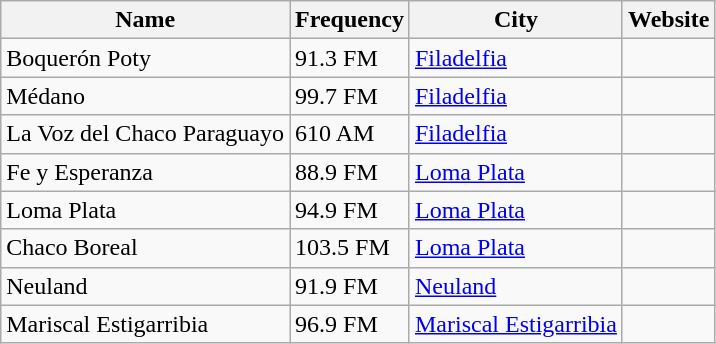<table class="wikitable sortable">
<tr>
<th>Name</th>
<th>Frequency</th>
<th>City</th>
<th>Website</th>
</tr>
<tr>
<td>Boquerón Poty</td>
<td>91.3 FM</td>
<td><a href='#'>Filadelfia</a></td>
<td></td>
</tr>
<tr>
<td>Médano</td>
<td>99.7 FM</td>
<td><a href='#'>Filadelfia</a></td>
<td></td>
</tr>
<tr>
<td>La Voz del Chaco Paraguayo</td>
<td>610 AM</td>
<td><a href='#'>Filadelfia</a></td>
<td></td>
</tr>
<tr>
<td>Fe y Esperanza</td>
<td>88.9 FM</td>
<td><a href='#'>Loma Plata</a></td>
<td></td>
</tr>
<tr>
<td>Loma Plata</td>
<td>94.9 FM</td>
<td><a href='#'>Loma Plata</a></td>
<td></td>
</tr>
<tr>
<td>Chaco Boreal</td>
<td>103.5 FM</td>
<td><a href='#'>Loma Plata</a></td>
<td></td>
</tr>
<tr>
<td>Neuland</td>
<td>91.9 FM</td>
<td><a href='#'>Neuland</a></td>
<td></td>
</tr>
<tr>
<td>Mariscal Estigarribia</td>
<td>96.9 FM</td>
<td><a href='#'>Mariscal Estigarribia</a></td>
<td></td>
</tr>
</table>
